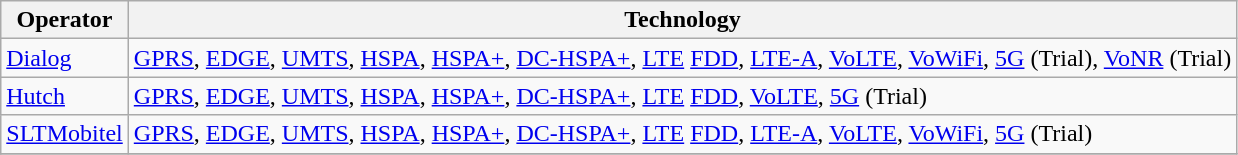<table class="wikitable">
<tr>
<th>Operator</th>
<th>Technology</th>
</tr>
<tr>
<td><a href='#'>Dialog</a></td>
<td><a href='#'>GPRS</a>, <a href='#'>EDGE</a>, <a href='#'>UMTS</a>, <a href='#'>HSPA</a>, <a href='#'>HSPA+</a>, <a href='#'>DC-HSPA+</a>, <a href='#'>LTE</a> <a href='#'>FDD</a>, <a href='#'>LTE-A</a>, <a href='#'>VoLTE</a>, <a href='#'>VoWiFi</a>, <a href='#'>5G</a> (Trial), <a href='#'>VoNR</a> (Trial)</td>
</tr>
<tr>
<td><a href='#'>Hutch</a></td>
<td><a href='#'>GPRS</a>, <a href='#'>EDGE</a>, <a href='#'>UMTS</a>, <a href='#'>HSPA</a>, <a href='#'>HSPA+</a>, <a href='#'>DC-HSPA+</a>, <a href='#'>LTE</a> <a href='#'>FDD</a>, <a href='#'>VoLTE</a>, <a href='#'>5G</a> (Trial)</td>
</tr>
<tr>
<td><a href='#'>SLTMobitel</a></td>
<td><a href='#'>GPRS</a>, <a href='#'>EDGE</a>, <a href='#'>UMTS</a>, <a href='#'>HSPA</a>, <a href='#'>HSPA+</a>, <a href='#'>DC-HSPA+</a>, <a href='#'>LTE</a> <a href='#'>FDD</a>, <a href='#'>LTE-A</a>, <a href='#'>VoLTE</a>, <a href='#'>VoWiFi</a>, <a href='#'>5G</a> (Trial)</td>
</tr>
<tr>
</tr>
</table>
